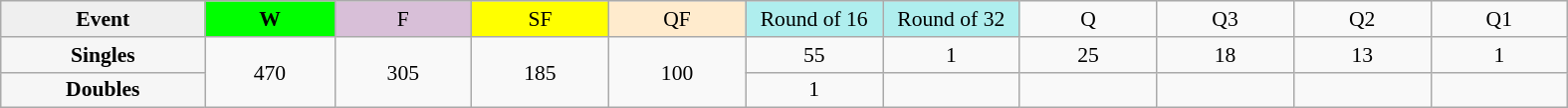<table class=wikitable style=font-size:90%;text-align:center>
<tr>
<td style="width:130px; background:#efefef;"><strong>Event</strong></td>
<td style="width:80px; background:lime;"><strong>W</strong></td>
<td style="width:85px; background:thistle;">F</td>
<td style="width:85px; background:#ff0;">SF</td>
<td style="width:85px; background:#ffebcd;">QF</td>
<td style="width:85px; background:#afeeee;">Round of 16</td>
<td style="width:85px; background:#afeeee;">Round of 32</td>
<td width=85>Q</td>
<td width=85>Q3</td>
<td width=85>Q2</td>
<td width=85>Q1</td>
</tr>
<tr>
<th style="background:#f6f6f6;">Singles</th>
<td rowspan=2>470</td>
<td rowspan=2>305</td>
<td rowspan=2>185</td>
<td rowspan=2>100</td>
<td>55</td>
<td>1</td>
<td>25</td>
<td>18</td>
<td>13</td>
<td>1</td>
</tr>
<tr>
<th style="background:#f6f6f6;">Doubles</th>
<td>1</td>
<td></td>
<td></td>
<td></td>
<td></td>
<td></td>
</tr>
</table>
